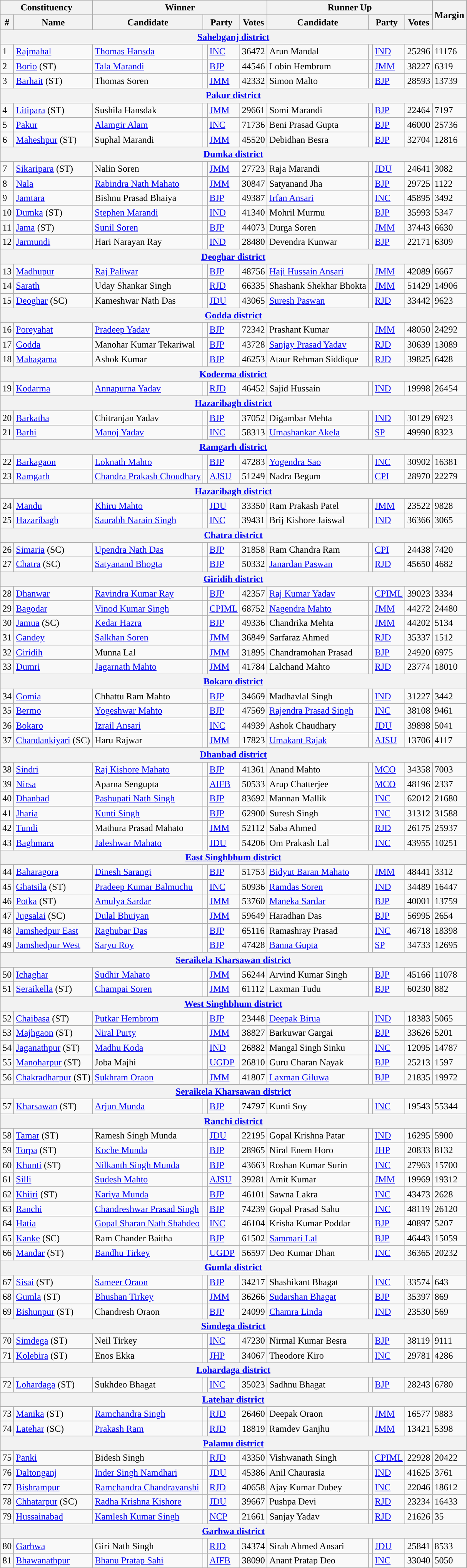<table class="wikitable sortable">
<tr>
<th colspan="2">Constituency</th>
<th colspan="4">Winner</th>
<th colspan="4">Runner Up</th>
<th rowspan="2">Margin</th>
</tr>
<tr>
<th>#</th>
<th>Name</th>
<th>Candidate</th>
<th colspan="2">Party</th>
<th>Votes</th>
<th>Candidate</th>
<th colspan="2">Party</th>
<th>Votes</th>
</tr>
<tr>
<th colspan="11"><a href='#'>Sahebganj district</a></th>
</tr>
<tr>
<td>1</td>
<td><a href='#'>Rajmahal</a></td>
<td><a href='#'>Thomas Hansda</a></td>
<td style="background-color: "></td>
<td><a href='#'>INC</a></td>
<td>36472</td>
<td>Arun Mandal</td>
<td style="background-color: "></td>
<td><a href='#'>IND</a></td>
<td>25296</td>
<td>11176</td>
</tr>
<tr>
<td>2</td>
<td><a href='#'>Borio</a> (ST)</td>
<td><a href='#'>Tala Marandi</a></td>
<td style="background-color: "></td>
<td><a href='#'>BJP</a></td>
<td>44546</td>
<td>Lobin Hembrum</td>
<td style="background-color: "></td>
<td><a href='#'>JMM</a></td>
<td>38227</td>
<td>6319</td>
</tr>
<tr>
<td>3</td>
<td><a href='#'>Barhait</a> (ST)</td>
<td>Thomas Soren</td>
<td style="background-color: "></td>
<td><a href='#'>JMM</a></td>
<td>42332</td>
<td>Simon Malto</td>
<td style="background-color: "></td>
<td><a href='#'>BJP</a></td>
<td>28593</td>
<td>13739</td>
</tr>
<tr>
<th colspan="11"><a href='#'>Pakur district</a></th>
</tr>
<tr>
<td>4</td>
<td><a href='#'>Litipara</a> (ST)</td>
<td>Sushila Hansdak</td>
<td style="background-color: "></td>
<td><a href='#'>JMM</a></td>
<td>29661</td>
<td>Somi Marandi</td>
<td style="background-color: "></td>
<td><a href='#'>BJP</a></td>
<td>22464</td>
<td>7197</td>
</tr>
<tr>
<td>5</td>
<td><a href='#'>Pakur</a></td>
<td><a href='#'>Alamgir Alam</a></td>
<td style="background-color: "></td>
<td><a href='#'>INC</a></td>
<td>71736</td>
<td>Beni Prasad Gupta</td>
<td style="background-color: "></td>
<td><a href='#'>BJP</a></td>
<td>46000</td>
<td>25736</td>
</tr>
<tr>
<td>6</td>
<td><a href='#'>Maheshpur</a> (ST)</td>
<td>Suphal Marandi</td>
<td style="background-color: "></td>
<td><a href='#'>JMM</a></td>
<td>45520</td>
<td>Debidhan Besra</td>
<td style="background-color: "></td>
<td><a href='#'>BJP</a></td>
<td>32704</td>
<td>12816</td>
</tr>
<tr>
<th colspan="11"><a href='#'>Dumka district</a></th>
</tr>
<tr>
<td>7</td>
<td><a href='#'>Sikaripara</a> (ST)</td>
<td>Nalin Soren</td>
<td style="background-color: "></td>
<td><a href='#'>JMM</a></td>
<td>27723</td>
<td>Raja Marandi</td>
<td style="background-color: "></td>
<td><a href='#'>JDU</a></td>
<td>24641</td>
<td>3082</td>
</tr>
<tr>
<td>8</td>
<td><a href='#'>Nala</a></td>
<td><a href='#'>Rabindra Nath Mahato</a></td>
<td style="background-color: "></td>
<td><a href='#'>JMM</a></td>
<td>30847</td>
<td>Satyanand Jha</td>
<td style="background-color: "></td>
<td><a href='#'>BJP</a></td>
<td>29725</td>
<td>1122</td>
</tr>
<tr>
<td>9</td>
<td><a href='#'>Jamtara</a></td>
<td>Bishnu Prasad Bhaiya</td>
<td style="background-color: "></td>
<td><a href='#'>BJP</a></td>
<td>49387</td>
<td><a href='#'>Irfan Ansari</a></td>
<td style="background-color: "></td>
<td><a href='#'>INC</a></td>
<td>45895</td>
<td>3492</td>
</tr>
<tr>
<td>10</td>
<td><a href='#'>Dumka</a> (ST)</td>
<td><a href='#'>Stephen Marandi</a></td>
<td style="background-color: "></td>
<td><a href='#'>IND</a></td>
<td>41340</td>
<td>Mohril Murmu</td>
<td style="background-color: "></td>
<td><a href='#'>BJP</a></td>
<td>35993</td>
<td>5347</td>
</tr>
<tr>
<td>11</td>
<td><a href='#'>Jama</a> (ST)</td>
<td><a href='#'>Sunil Soren</a></td>
<td style="background-color: "></td>
<td><a href='#'>BJP</a></td>
<td>44073</td>
<td>Durga Soren</td>
<td style="background-color: "></td>
<td><a href='#'>JMM</a></td>
<td>37443</td>
<td>6630</td>
</tr>
<tr>
<td>12</td>
<td><a href='#'>Jarmundi</a></td>
<td>Hari Narayan Ray</td>
<td style="background-color: "></td>
<td><a href='#'>IND</a></td>
<td>28480</td>
<td>Devendra Kunwar</td>
<td style="background-color: "></td>
<td><a href='#'>BJP</a></td>
<td>22171</td>
<td>6309</td>
</tr>
<tr>
<th colspan="11"><a href='#'>Deoghar district</a></th>
</tr>
<tr>
<td>13</td>
<td><a href='#'>Madhupur</a></td>
<td><a href='#'>Raj Paliwar</a></td>
<td style="background-color: "></td>
<td><a href='#'>BJP</a></td>
<td>48756</td>
<td><a href='#'>Haji Hussain Ansari</a></td>
<td style="background-color: "></td>
<td><a href='#'>JMM</a></td>
<td>42089</td>
<td>6667</td>
</tr>
<tr>
<td>14</td>
<td><a href='#'>Sarath</a></td>
<td>Uday Shankar Singh</td>
<td style="background-color: "></td>
<td><a href='#'>RJD</a></td>
<td>66335</td>
<td>Shashank Shekhar Bhokta</td>
<td style="background-color: "></td>
<td><a href='#'>JMM</a></td>
<td>51429</td>
<td>14906</td>
</tr>
<tr>
<td>15</td>
<td><a href='#'>Deoghar</a> (SC)</td>
<td>Kameshwar Nath Das</td>
<td style="background-color: "></td>
<td><a href='#'>JDU</a></td>
<td>43065</td>
<td><a href='#'>Suresh Paswan</a></td>
<td style="background-color: "></td>
<td><a href='#'>RJD</a></td>
<td>33442</td>
<td>9623</td>
</tr>
<tr>
<th colspan="11"><a href='#'>Godda district</a></th>
</tr>
<tr>
<td>16</td>
<td><a href='#'>Poreyahat</a></td>
<td><a href='#'>Pradeep Yadav</a></td>
<td style="background-color: "></td>
<td><a href='#'>BJP</a></td>
<td>72342</td>
<td>Prashant Kumar</td>
<td style="background-color: "></td>
<td><a href='#'>JMM</a></td>
<td>48050</td>
<td>24292</td>
</tr>
<tr>
<td>17</td>
<td><a href='#'>Godda</a></td>
<td>Manohar Kumar Tekariwal</td>
<td style="background-color: "></td>
<td><a href='#'>BJP</a></td>
<td>43728</td>
<td><a href='#'>Sanjay Prasad Yadav</a></td>
<td style="background-color: "></td>
<td><a href='#'>RJD</a></td>
<td>30639</td>
<td>13089</td>
</tr>
<tr>
<td>18</td>
<td><a href='#'>Mahagama</a></td>
<td>Ashok Kumar</td>
<td style="background-color: "></td>
<td><a href='#'>BJP</a></td>
<td>46253</td>
<td>Ataur Rehman Siddique</td>
<td style="background-color: "></td>
<td><a href='#'>RJD</a></td>
<td>39825</td>
<td>6428</td>
</tr>
<tr>
<th colspan="11"><a href='#'>Koderma district</a></th>
</tr>
<tr>
<td>19</td>
<td><a href='#'>Kodarma</a></td>
<td><a href='#'>Annapurna Yadav</a></td>
<td style="background-color: "></td>
<td><a href='#'>RJD</a></td>
<td>46452</td>
<td>Sajid Hussain</td>
<td style="background-color: "></td>
<td><a href='#'>IND</a></td>
<td>19998</td>
<td>26454</td>
</tr>
<tr>
<th colspan="11"><a href='#'>Hazaribagh district</a></th>
</tr>
<tr>
<td>20</td>
<td><a href='#'>Barkatha</a></td>
<td>Chitranjan Yadav</td>
<td style="background-color: "></td>
<td><a href='#'>BJP</a></td>
<td>37052</td>
<td>Digambar Mehta</td>
<td style="background-color: "></td>
<td><a href='#'>IND</a></td>
<td>30129</td>
<td>6923</td>
</tr>
<tr>
<td>21</td>
<td><a href='#'>Barhi</a></td>
<td><a href='#'>Manoj Yadav</a></td>
<td style="background-color: "></td>
<td><a href='#'>INC</a></td>
<td>58313</td>
<td><a href='#'>Umashankar Akela</a></td>
<td style="background-color: "></td>
<td><a href='#'>SP</a></td>
<td>49990</td>
<td>8323</td>
</tr>
<tr>
<th colspan="11"><a href='#'>Ramgarh district</a></th>
</tr>
<tr>
<td>22</td>
<td><a href='#'>Barkagaon</a></td>
<td><a href='#'>Loknath Mahto</a></td>
<td style="background-color: "></td>
<td><a href='#'>BJP</a></td>
<td>47283</td>
<td><a href='#'>Yogendra Sao</a></td>
<td style="background-color: "></td>
<td><a href='#'>INC</a></td>
<td>30902</td>
<td>16381</td>
</tr>
<tr>
<td>23</td>
<td><a href='#'>Ramgarh</a></td>
<td><a href='#'>Chandra Prakash Choudhary</a></td>
<td style="background-color: "></td>
<td><a href='#'>AJSU</a></td>
<td>51249</td>
<td>Nadra Begum</td>
<td style="background-color: "></td>
<td><a href='#'>CPI</a></td>
<td>28970</td>
<td>22279</td>
</tr>
<tr>
<th colspan="11"><a href='#'>Hazaribagh district</a></th>
</tr>
<tr>
<td>24</td>
<td><a href='#'>Mandu</a></td>
<td><a href='#'>Khiru Mahto</a></td>
<td style="background-color: "></td>
<td><a href='#'>JDU</a></td>
<td>33350</td>
<td>Ram Prakash Patel</td>
<td style="background-color: "></td>
<td><a href='#'>JMM</a></td>
<td>23522</td>
<td>9828</td>
</tr>
<tr>
<td>25</td>
<td><a href='#'>Hazaribagh</a></td>
<td><a href='#'>Saurabh Narain Singh</a></td>
<td style="background-color: "></td>
<td><a href='#'>INC</a></td>
<td>39431</td>
<td>Brij Kishore Jaiswal</td>
<td style="background-color: "></td>
<td><a href='#'>IND</a></td>
<td>36366</td>
<td>3065</td>
</tr>
<tr>
<th colspan="11"><a href='#'>Chatra district</a></th>
</tr>
<tr>
<td>26</td>
<td><a href='#'>Simaria</a> (SC)</td>
<td><a href='#'>Upendra Nath Das</a></td>
<td style="background-color: "></td>
<td><a href='#'>BJP</a></td>
<td>31858</td>
<td>Ram Chandra Ram</td>
<td style="background-color: "></td>
<td><a href='#'>CPI</a></td>
<td>24438</td>
<td>7420</td>
</tr>
<tr>
<td>27</td>
<td><a href='#'>Chatra</a> (SC)</td>
<td><a href='#'>Satyanand Bhogta</a></td>
<td style="background-color: "></td>
<td><a href='#'>BJP</a></td>
<td>50332</td>
<td><a href='#'>Janardan Paswan</a></td>
<td style="background-color: "></td>
<td><a href='#'>RJD</a></td>
<td>45650</td>
<td>4682</td>
</tr>
<tr>
<th colspan="11"><a href='#'>Giridih district</a></th>
</tr>
<tr>
<td>28</td>
<td><a href='#'>Dhanwar</a></td>
<td><a href='#'>Ravindra Kumar Ray</a></td>
<td style="background-color: "></td>
<td><a href='#'>BJP</a></td>
<td>42357</td>
<td><a href='#'>Raj Kumar Yadav</a></td>
<td style="background-color: "></td>
<td><a href='#'>CPIML</a></td>
<td>39023</td>
<td>3334</td>
</tr>
<tr>
<td>29</td>
<td><a href='#'>Bagodar</a></td>
<td><a href='#'>Vinod Kumar Singh</a></td>
<td style="background-color: "></td>
<td><a href='#'>CPIML</a></td>
<td>68752</td>
<td><a href='#'>Nagendra Mahto</a></td>
<td style="background-color: "></td>
<td><a href='#'>JMM</a></td>
<td>44272</td>
<td>24480</td>
</tr>
<tr>
<td>30</td>
<td><a href='#'>Jamua</a> (SC)</td>
<td><a href='#'>Kedar Hazra</a></td>
<td style="background-color: "></td>
<td><a href='#'>BJP</a></td>
<td>49336</td>
<td>Chandrika Mehta</td>
<td style="background-color: "></td>
<td><a href='#'>JMM</a></td>
<td>44202</td>
<td>5134</td>
</tr>
<tr>
<td>31</td>
<td><a href='#'>Gandey</a></td>
<td><a href='#'>Salkhan Soren</a></td>
<td style="background-color: "></td>
<td><a href='#'>JMM</a></td>
<td>36849</td>
<td>Sarfaraz Ahmed</td>
<td style="background-color: "></td>
<td><a href='#'>RJD</a></td>
<td>35337</td>
<td>1512</td>
</tr>
<tr>
<td>32</td>
<td><a href='#'>Giridih</a></td>
<td>Munna Lal</td>
<td style="background-color: "></td>
<td><a href='#'>JMM</a></td>
<td>31895</td>
<td>Chandramohan Prasad</td>
<td style="background-color: "></td>
<td><a href='#'>BJP</a></td>
<td>24920</td>
<td>6975</td>
</tr>
<tr>
<td>33</td>
<td><a href='#'>Dumri</a></td>
<td><a href='#'>Jagarnath Mahto</a></td>
<td style="background-color: "></td>
<td><a href='#'>JMM</a></td>
<td>41784</td>
<td>Lalchand Mahto</td>
<td style="background-color: "></td>
<td><a href='#'>RJD</a></td>
<td>23774</td>
<td>18010</td>
</tr>
<tr>
<th colspan="11"><a href='#'>Bokaro district</a></th>
</tr>
<tr>
<td>34</td>
<td><a href='#'>Gomia</a></td>
<td>Chhattu Ram Mahto</td>
<td style="background-color: "></td>
<td><a href='#'>BJP</a></td>
<td>34669</td>
<td>Madhavlal Singh</td>
<td style="background-color: "></td>
<td><a href='#'>IND</a></td>
<td>31227</td>
<td>3442</td>
</tr>
<tr>
<td>35</td>
<td><a href='#'>Bermo</a></td>
<td><a href='#'>Yogeshwar Mahto</a></td>
<td style="background-color: "></td>
<td><a href='#'>BJP</a></td>
<td>47569</td>
<td><a href='#'>Rajendra Prasad Singh</a></td>
<td style="background-color: "></td>
<td><a href='#'>INC</a></td>
<td>38108</td>
<td>9461</td>
</tr>
<tr>
<td>36</td>
<td><a href='#'>Bokaro</a></td>
<td><a href='#'>Izrail Ansari</a></td>
<td style="background-color: "></td>
<td><a href='#'>INC</a></td>
<td>44939</td>
<td>Ashok Chaudhary</td>
<td style="background-color: "></td>
<td><a href='#'>JDU</a></td>
<td>39898</td>
<td>5041</td>
</tr>
<tr>
<td>37</td>
<td><a href='#'>Chandankiyari</a> (SC)</td>
<td>Haru Rajwar</td>
<td style="background-color: "></td>
<td><a href='#'>JMM</a></td>
<td>17823</td>
<td><a href='#'>Umakant Rajak</a></td>
<td style="background-color: "></td>
<td><a href='#'>AJSU</a></td>
<td>13706</td>
<td>4117</td>
</tr>
<tr>
<th colspan="11"><a href='#'>Dhanbad district</a></th>
</tr>
<tr>
<td>38</td>
<td><a href='#'>Sindri</a></td>
<td><a href='#'>Raj Kishore Mahato</a></td>
<td style="background-color: "></td>
<td><a href='#'>BJP</a></td>
<td>41361</td>
<td>Anand Mahto</td>
<td style="background-color: "></td>
<td><a href='#'>MCO</a></td>
<td>34358</td>
<td>7003</td>
</tr>
<tr>
<td>39</td>
<td><a href='#'>Nirsa</a></td>
<td>Aparna Sengupta</td>
<td style="background-color: "></td>
<td><a href='#'>AIFB</a></td>
<td>50533</td>
<td>Arup Chatterjee</td>
<td style="background-color: "></td>
<td><a href='#'>MCO</a></td>
<td>48196</td>
<td>2337</td>
</tr>
<tr>
<td>40</td>
<td><a href='#'>Dhanbad</a></td>
<td><a href='#'>Pashupati Nath Singh</a></td>
<td style="background-color: "></td>
<td><a href='#'>BJP</a></td>
<td>83692</td>
<td>Mannan Mallik</td>
<td style="background-color: "></td>
<td><a href='#'>INC</a></td>
<td>62012</td>
<td>21680</td>
</tr>
<tr>
<td>41</td>
<td><a href='#'>Jharia</a></td>
<td><a href='#'>Kunti Singh</a></td>
<td style="background-color: "></td>
<td><a href='#'>BJP</a></td>
<td>62900</td>
<td>Suresh Singh</td>
<td style="background-color: "></td>
<td><a href='#'>INC</a></td>
<td>31312</td>
<td>31588</td>
</tr>
<tr>
<td>42</td>
<td><a href='#'>Tundi</a></td>
<td>Mathura Prasad Mahato</td>
<td style="background-color: "></td>
<td><a href='#'>JMM</a></td>
<td>52112</td>
<td>Saba Ahmed</td>
<td style="background-color: "></td>
<td><a href='#'>RJD</a></td>
<td>26175</td>
<td>25937</td>
</tr>
<tr>
<td>43</td>
<td><a href='#'>Baghmara</a></td>
<td><a href='#'>Jaleshwar Mahato</a></td>
<td style="background-color: "></td>
<td><a href='#'>JDU</a></td>
<td>54206</td>
<td>Om Prakash Lal</td>
<td style="background-color: "></td>
<td><a href='#'>INC</a></td>
<td>43955</td>
<td>10251</td>
</tr>
<tr>
<th colspan="11"><a href='#'>East Singhbhum district</a></th>
</tr>
<tr>
<td>44</td>
<td><a href='#'>Baharagora</a></td>
<td><a href='#'>Dinesh Sarangi</a></td>
<td style="background-color: "></td>
<td><a href='#'>BJP</a></td>
<td>51753</td>
<td><a href='#'>Bidyut Baran Mahato</a></td>
<td style="background-color: "></td>
<td><a href='#'>JMM</a></td>
<td>48441</td>
<td>3312</td>
</tr>
<tr>
<td>45</td>
<td><a href='#'>Ghatsila</a> (ST)</td>
<td><a href='#'>Pradeep Kumar Balmuchu</a></td>
<td style="background-color: "></td>
<td><a href='#'>INC</a></td>
<td>50936</td>
<td><a href='#'>Ramdas Soren</a></td>
<td style="background-color: "></td>
<td><a href='#'>IND</a></td>
<td>34489</td>
<td>16447</td>
</tr>
<tr>
<td>46</td>
<td><a href='#'>Potka</a> (ST)</td>
<td><a href='#'>Amulya Sardar</a></td>
<td style="background-color: "></td>
<td><a href='#'>JMM</a></td>
<td>53760</td>
<td><a href='#'>Maneka Sardar</a></td>
<td style="background-color: "></td>
<td><a href='#'>BJP</a></td>
<td>40001</td>
<td>13759</td>
</tr>
<tr>
<td>47</td>
<td><a href='#'>Jugsalai</a> (SC)</td>
<td><a href='#'>Dulal Bhuiyan</a></td>
<td style="background-color: "></td>
<td><a href='#'>JMM</a></td>
<td>59649</td>
<td>Haradhan Das</td>
<td style="background-color: "></td>
<td><a href='#'>BJP</a></td>
<td>56995</td>
<td>2654</td>
</tr>
<tr>
<td>48</td>
<td><a href='#'>Jamshedpur East</a></td>
<td><a href='#'>Raghubar Das</a></td>
<td style="background-color: "></td>
<td><a href='#'>BJP</a></td>
<td>65116</td>
<td>Ramashray Prasad</td>
<td style="background-color: "></td>
<td><a href='#'>INC</a></td>
<td>46718</td>
<td>18398</td>
</tr>
<tr>
<td>49</td>
<td><a href='#'>Jamshedpur West</a></td>
<td><a href='#'>Saryu Roy</a></td>
<td style="background-color: "></td>
<td><a href='#'>BJP</a></td>
<td>47428</td>
<td><a href='#'>Banna Gupta</a></td>
<td style="background-color: "></td>
<td><a href='#'>SP</a></td>
<td>34733</td>
<td>12695</td>
</tr>
<tr>
<th colspan="11"><a href='#'>Seraikela Kharsawan district</a></th>
</tr>
<tr>
<td>50</td>
<td><a href='#'>Ichaghar</a></td>
<td><a href='#'>Sudhir Mahato</a></td>
<td style="background-color: "></td>
<td><a href='#'>JMM</a></td>
<td>56244</td>
<td>Arvind Kumar Singh</td>
<td style="background-color: "></td>
<td><a href='#'>BJP</a></td>
<td>45166</td>
<td>11078</td>
</tr>
<tr>
<td>51</td>
<td><a href='#'>Seraikella</a> (ST)</td>
<td><a href='#'>Champai Soren</a></td>
<td style="background-color: "></td>
<td><a href='#'>JMM</a></td>
<td>61112</td>
<td>Laxman Tudu</td>
<td style="background-color: "></td>
<td><a href='#'>BJP</a></td>
<td>60230</td>
<td>882</td>
</tr>
<tr>
<th colspan="11"><a href='#'>West Singhbhum district</a></th>
</tr>
<tr>
<td>52</td>
<td><a href='#'>Chaibasa</a> (ST)</td>
<td><a href='#'>Putkar Hembrom</a></td>
<td style="background-color: "></td>
<td><a href='#'>BJP</a></td>
<td>23448</td>
<td><a href='#'>Deepak Birua</a></td>
<td style="background-color: "></td>
<td><a href='#'>IND</a></td>
<td>18383</td>
<td>5065</td>
</tr>
<tr>
<td>53</td>
<td><a href='#'>Majhgaon</a> (ST)</td>
<td><a href='#'>Niral Purty</a></td>
<td style="background-color: "></td>
<td><a href='#'>JMM</a></td>
<td>38827</td>
<td>Barkuwar Gargai</td>
<td style="background-color: "></td>
<td><a href='#'>BJP</a></td>
<td>33626</td>
<td>5201</td>
</tr>
<tr>
<td>54</td>
<td><a href='#'>Jaganathpur</a> (ST)</td>
<td><a href='#'>Madhu Koda</a></td>
<td style="background-color: "></td>
<td><a href='#'>IND</a></td>
<td>26882</td>
<td>Mangal Singh Sinku</td>
<td style="background-color: "></td>
<td><a href='#'>INC</a></td>
<td>12095</td>
<td>14787</td>
</tr>
<tr>
<td>55</td>
<td><a href='#'>Manoharpur</a> (ST)</td>
<td>Joba Majhi</td>
<td style="background-color: "></td>
<td><a href='#'>UGDP</a></td>
<td>26810</td>
<td>Guru Charan Nayak</td>
<td style="background-color: "></td>
<td><a href='#'>BJP</a></td>
<td>25213</td>
<td>1597</td>
</tr>
<tr>
<td>56</td>
<td><a href='#'>Chakradharpur</a> (ST)</td>
<td><a href='#'>Sukhram Oraon</a></td>
<td style="background-color: "></td>
<td><a href='#'>JMM</a></td>
<td>41807</td>
<td><a href='#'>Laxman Giluwa</a></td>
<td style="background-color: "></td>
<td><a href='#'>BJP</a></td>
<td>21835</td>
<td>19972</td>
</tr>
<tr>
<th colspan="11"><a href='#'>Seraikela Kharsawan district</a></th>
</tr>
<tr>
<td>57</td>
<td><a href='#'>Kharsawan</a> (ST)</td>
<td><a href='#'>Arjun Munda</a></td>
<td style="background-color: "></td>
<td><a href='#'>BJP</a></td>
<td>74797</td>
<td>Kunti Soy</td>
<td style="background-color: "></td>
<td><a href='#'>INC</a></td>
<td>19543</td>
<td>55344</td>
</tr>
<tr>
<th colspan="11"><a href='#'>Ranchi district</a></th>
</tr>
<tr>
<td>58</td>
<td><a href='#'>Tamar</a> (ST)</td>
<td>Ramesh Singh Munda</td>
<td style="background-color: "></td>
<td><a href='#'>JDU</a></td>
<td>22195</td>
<td>Gopal Krishna Patar</td>
<td style="background-color: "></td>
<td><a href='#'>IND</a></td>
<td>16295</td>
<td>5900</td>
</tr>
<tr>
<td>59</td>
<td><a href='#'>Torpa</a> (ST)</td>
<td><a href='#'>Koche Munda</a></td>
<td style="background-color: "></td>
<td><a href='#'>BJP</a></td>
<td>28965</td>
<td>Niral Enem Horo</td>
<td style="background-color: "></td>
<td><a href='#'>JHP</a></td>
<td>20833</td>
<td>8132</td>
</tr>
<tr>
<td>60</td>
<td><a href='#'>Khunti</a> (ST)</td>
<td><a href='#'>Nilkanth Singh Munda</a></td>
<td style="background-color: "></td>
<td><a href='#'>BJP</a></td>
<td>43663</td>
<td>Roshan Kumar Surin</td>
<td style="background-color: "></td>
<td><a href='#'>INC</a></td>
<td>27963</td>
<td>15700</td>
</tr>
<tr>
<td>61</td>
<td><a href='#'>Silli</a></td>
<td><a href='#'>Sudesh Mahto</a></td>
<td style="background-color: "></td>
<td><a href='#'>AJSU</a></td>
<td>39281</td>
<td>Amit Kumar</td>
<td style="background-color: "></td>
<td><a href='#'>JMM</a></td>
<td>19969</td>
<td>19312</td>
</tr>
<tr>
<td>62</td>
<td><a href='#'>Khijri</a> (ST)</td>
<td><a href='#'>Kariya Munda</a></td>
<td style="background-color: "></td>
<td><a href='#'>BJP</a></td>
<td>46101</td>
<td>Sawna Lakra</td>
<td style="background-color: "></td>
<td><a href='#'>INC</a></td>
<td>43473</td>
<td>2628</td>
</tr>
<tr>
<td>63</td>
<td><a href='#'>Ranchi</a></td>
<td><a href='#'>Chandreshwar Prasad Singh</a></td>
<td style="background-color: "></td>
<td><a href='#'>BJP</a></td>
<td>74239</td>
<td>Gopal Prasad Sahu</td>
<td style="background-color: "></td>
<td><a href='#'>INC</a></td>
<td>48119</td>
<td>26120</td>
</tr>
<tr>
<td>64</td>
<td><a href='#'>Hatia</a></td>
<td><a href='#'>Gopal Sharan Nath Shahdeo</a></td>
<td style="background-color: "></td>
<td><a href='#'>INC</a></td>
<td>46104</td>
<td>Krisha Kumar Poddar</td>
<td style="background-color: "></td>
<td><a href='#'>BJP</a></td>
<td>40897</td>
<td>5207</td>
</tr>
<tr>
<td>65</td>
<td><a href='#'>Kanke</a> (SC)</td>
<td>Ram Chander Baitha</td>
<td style="background-color: "></td>
<td><a href='#'>BJP</a></td>
<td>61502</td>
<td><a href='#'>Sammari Lal</a></td>
<td style="background-color: "></td>
<td><a href='#'>BJP</a></td>
<td>46443</td>
<td>15059</td>
</tr>
<tr>
<td>66</td>
<td><a href='#'>Mandar</a> (ST)</td>
<td><a href='#'>Bandhu Tirkey</a></td>
<td style="background-color: "></td>
<td><a href='#'>UGDP</a></td>
<td>56597</td>
<td>Deo Kumar Dhan</td>
<td style="background-color: "></td>
<td><a href='#'>INC</a></td>
<td>36365</td>
<td>20232</td>
</tr>
<tr>
<th colspan="11"><a href='#'>Gumla district</a></th>
</tr>
<tr>
<td>67</td>
<td><a href='#'>Sisai</a> (ST)</td>
<td><a href='#'>Sameer Oraon</a></td>
<td style="background-color: "></td>
<td><a href='#'>BJP</a></td>
<td>34217</td>
<td>Shashikant Bhagat</td>
<td style="background-color: "></td>
<td><a href='#'>INC</a></td>
<td>33574</td>
<td>643</td>
</tr>
<tr>
<td>68</td>
<td><a href='#'>Gumla</a> (ST)</td>
<td><a href='#'>Bhushan Tirkey</a></td>
<td style="background-color: "></td>
<td><a href='#'>JMM</a></td>
<td>36266</td>
<td><a href='#'>Sudarshan Bhagat</a></td>
<td style="background-color: "></td>
<td><a href='#'>BJP</a></td>
<td>35397</td>
<td>869</td>
</tr>
<tr>
<td>69</td>
<td><a href='#'>Bishunpur</a> (ST)</td>
<td>Chandresh Oraon</td>
<td style="background-color: "></td>
<td><a href='#'>BJP</a></td>
<td>24099</td>
<td><a href='#'>Chamra Linda</a></td>
<td style="background-color: "></td>
<td><a href='#'>IND</a></td>
<td>23530</td>
<td>569</td>
</tr>
<tr>
<th colspan="11"><a href='#'>Simdega district</a></th>
</tr>
<tr>
<td>70</td>
<td><a href='#'>Simdega</a> (ST)</td>
<td>Neil Tirkey</td>
<td style="background-color: "></td>
<td><a href='#'>INC</a></td>
<td>47230</td>
<td>Nirmal Kumar Besra</td>
<td style="background-color: "></td>
<td><a href='#'>BJP</a></td>
<td>38119</td>
<td>9111</td>
</tr>
<tr>
<td>71</td>
<td><a href='#'>Kolebira</a> (ST)</td>
<td>Enos Ekka</td>
<td style="background-color: "></td>
<td><a href='#'>JHP</a></td>
<td>34067</td>
<td>Theodore Kiro</td>
<td style="background-color: "></td>
<td><a href='#'>INC</a></td>
<td>29781</td>
<td>4286</td>
</tr>
<tr>
<th colspan="11"><a href='#'>Lohardaga district</a></th>
</tr>
<tr>
<td>72</td>
<td><a href='#'>Lohardaga</a> (ST)</td>
<td>Sukhdeo Bhagat</td>
<td style="background-color: "></td>
<td><a href='#'>INC</a></td>
<td>35023</td>
<td>Sadhnu Bhagat</td>
<td style="background-color: "></td>
<td><a href='#'>BJP</a></td>
<td>28243</td>
<td>6780</td>
</tr>
<tr>
<th colspan="11"><a href='#'>Latehar district</a></th>
</tr>
<tr>
<td>73</td>
<td><a href='#'>Manika</a> (ST)</td>
<td><a href='#'>Ramchandra Singh</a></td>
<td style="background-color: "></td>
<td><a href='#'>RJD</a></td>
<td>26460</td>
<td>Deepak Oraon</td>
<td style="background-color: "></td>
<td><a href='#'>JMM</a></td>
<td>16577</td>
<td>9883</td>
</tr>
<tr>
<td>74</td>
<td><a href='#'>Latehar</a> (SC)</td>
<td><a href='#'>Prakash Ram</a></td>
<td style="background-color: "></td>
<td><a href='#'>RJD</a></td>
<td>18819</td>
<td>Ramdev Ganjhu</td>
<td style="background-color: "></td>
<td><a href='#'>JMM</a></td>
<td>13421</td>
<td>5398</td>
</tr>
<tr>
<th colspan="11"><a href='#'>Palamu district</a></th>
</tr>
<tr>
<td>75</td>
<td><a href='#'>Panki</a></td>
<td>Bidesh Singh</td>
<td style="background-color: "></td>
<td><a href='#'>RJD</a></td>
<td>43350</td>
<td>Vishwanath Singh</td>
<td style="background-color: "></td>
<td><a href='#'>CPIML</a></td>
<td>22928</td>
<td>20422</td>
</tr>
<tr>
<td>76</td>
<td><a href='#'>Daltonganj</a></td>
<td><a href='#'>Inder Singh Namdhari</a></td>
<td style="background-color: "></td>
<td><a href='#'>JDU</a></td>
<td>45386</td>
<td>Anil Chaurasia</td>
<td style="background-color: "></td>
<td><a href='#'>IND</a></td>
<td>41625</td>
<td>3761</td>
</tr>
<tr>
<td>77</td>
<td><a href='#'>Bishrampur</a></td>
<td><a href='#'>Ramchandra Chandravanshi</a></td>
<td style="background-color: "></td>
<td><a href='#'>RJD</a></td>
<td>40658</td>
<td>Ajay Kumar Dubey</td>
<td style="background-color: "></td>
<td><a href='#'>INC</a></td>
<td>22046</td>
<td>18612</td>
</tr>
<tr>
<td>78</td>
<td><a href='#'>Chhatarpur</a> (SC)</td>
<td><a href='#'>Radha Krishna Kishore</a></td>
<td style="background-color: "></td>
<td><a href='#'>JDU</a></td>
<td>39667</td>
<td>Pushpa Devi</td>
<td style="background-color: "></td>
<td><a href='#'>RJD</a></td>
<td>23234</td>
<td>16433</td>
</tr>
<tr>
<td>79</td>
<td><a href='#'>Hussainabad</a></td>
<td><a href='#'>Kamlesh Kumar Singh</a></td>
<td style="background-color: "></td>
<td><a href='#'>NCP</a></td>
<td>21661</td>
<td>Sanjay Yadav</td>
<td style="background-color: "></td>
<td><a href='#'>RJD</a></td>
<td>21626</td>
<td>35</td>
</tr>
<tr>
<th colspan="11"><a href='#'>Garhwa district</a></th>
</tr>
<tr>
<td>80</td>
<td><a href='#'>Garhwa</a></td>
<td>Giri Nath Singh</td>
<td style="background-color: "></td>
<td><a href='#'>RJD</a></td>
<td>34374</td>
<td>Sirah Ahmed Ansari</td>
<td style="background-color: "></td>
<td><a href='#'>JDU</a></td>
<td>25841</td>
<td>8533</td>
</tr>
<tr>
<td>81</td>
<td><a href='#'>Bhawanathpur</a></td>
<td><a href='#'>Bhanu Pratap Sahi</a></td>
<td style="background-color: "></td>
<td><a href='#'>AIFB</a></td>
<td>38090</td>
<td>Anant Pratap Deo</td>
<td style="background-color: "></td>
<td><a href='#'>INC</a></td>
<td>33040</td>
<td>5050</td>
</tr>
</table>
